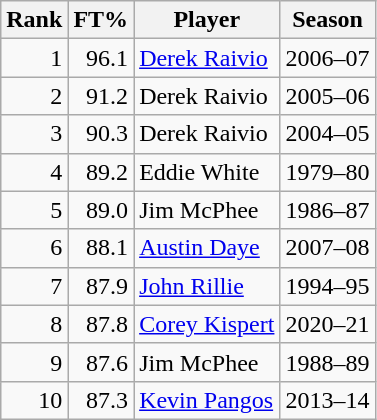<table class="wikitable outercollapse">
<tr>
<th>Rank</th>
<th>FT%</th>
<th>Player</th>
<th>Season</th>
</tr>
<tr>
<td style="text-align:right;">1</td>
<td style="text-align:right;">96.1</td>
<td><a href='#'>Derek Raivio</a></td>
<td>2006–07</td>
</tr>
<tr>
<td style="text-align:right;">2</td>
<td style="text-align:right;">91.2</td>
<td>Derek Raivio</td>
<td>2005–06</td>
</tr>
<tr>
<td style="text-align:right;">3</td>
<td style="text-align:right;">90.3</td>
<td>Derek Raivio</td>
<td>2004–05</td>
</tr>
<tr>
<td style="text-align:right;">4</td>
<td style="text-align:right;">89.2</td>
<td>Eddie White</td>
<td>1979–80</td>
</tr>
<tr>
<td style="text-align:right;">5</td>
<td style="text-align:right;">89.0</td>
<td>Jim McPhee</td>
<td>1986–87</td>
</tr>
<tr>
<td style="text-align:right;">6</td>
<td style="text-align:right;">88.1</td>
<td><a href='#'>Austin Daye</a></td>
<td>2007–08</td>
</tr>
<tr>
<td style="text-align:right;">7</td>
<td style="text-align:right;">87.9</td>
<td><a href='#'>John Rillie</a></td>
<td>1994–95</td>
</tr>
<tr>
<td style="text-align:right;">8</td>
<td style="text-align:right;">87.8</td>
<td><a href='#'>Corey Kispert</a></td>
<td>2020–21</td>
</tr>
<tr>
<td style="text-align:right;">9</td>
<td style="text-align:right;">87.6</td>
<td>Jim McPhee</td>
<td>1988–89</td>
</tr>
<tr>
<td style="text-align:right;">10</td>
<td style="text-align:right;">87.3</td>
<td><a href='#'>Kevin Pangos</a></td>
<td>2013–14</td>
</tr>
</table>
